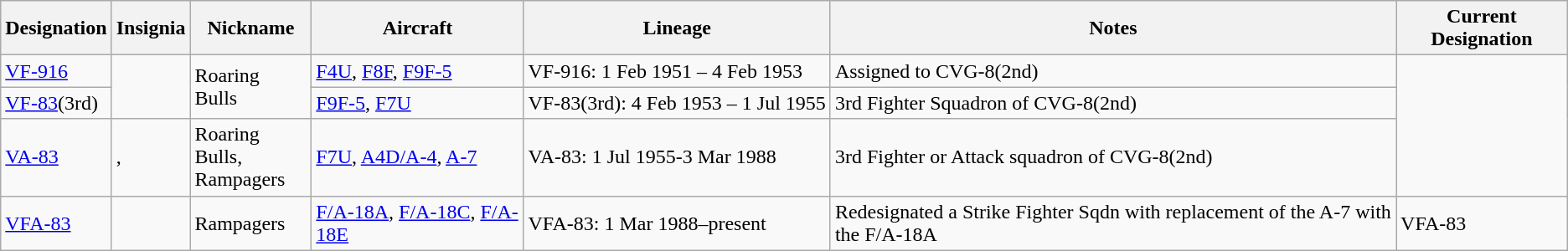<table class="wikitable">
<tr>
<th>Designation</th>
<th>Insignia</th>
<th>Nickname</th>
<th>Aircraft</th>
<th>Lineage</th>
<th>Notes</th>
<th>Current Designation</th>
</tr>
<tr>
<td><a href='#'>VF-916</a></td>
<td Rowspan="2"></td>
<td Rowspan="2">Roaring Bulls</td>
<td><a href='#'>F4U</a>, <a href='#'>F8F</a>, <a href='#'>F9F-5</a></td>
<td style="white-space: nowrap;">VF-916: 1 Feb 1951 – 4 Feb 1953</td>
<td>Assigned to CVG-8(2nd)</td>
</tr>
<tr>
<td><a href='#'>VF-83</a>(3rd)</td>
<td><a href='#'>F9F-5</a>, <a href='#'>F7U</a></td>
<td style="white-space: nowrap;">VF-83(3rd): 4 Feb 1953 – 1 Jul 1955</td>
<td>3rd Fighter Squadron of CVG-8(2nd)</td>
</tr>
<tr>
<td><a href='#'>VA-83</a></td>
<td>, </td>
<td>Roaring Bulls,<br>Rampagers</td>
<td><a href='#'>F7U</a>, <a href='#'>A4D/A-4</a>, <a href='#'>A-7</a></td>
<td>VA-83: 1 Jul 1955-3 Mar 1988</td>
<td>3rd Fighter or Attack squadron of CVG-8(2nd)</td>
</tr>
<tr>
<td><a href='#'>VFA-83</a></td>
<td></td>
<td>Rampagers</td>
<td><a href='#'>F/A-18A</a>, <a href='#'>F/A-18C</a>, <a href='#'>F/A-18E</a></td>
<td>VFA-83: 1 Mar 1988–present</td>
<td>Redesignated a Strike Fighter Sqdn with replacement of the A-7 with the F/A-18A</td>
<td>VFA-83</td>
</tr>
</table>
